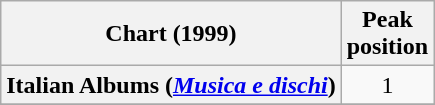<table class="wikitable sortable plainrowheaders" style="text-align:center">
<tr>
<th scope=col>Chart (1999)</th>
<th scope=col>Peak<br>position</th>
</tr>
<tr>
<th scope=row>Italian Albums (<em><a href='#'>Musica e dischi</a></em>)</th>
<td style="text-align:center">1</td>
</tr>
<tr>
</tr>
</table>
